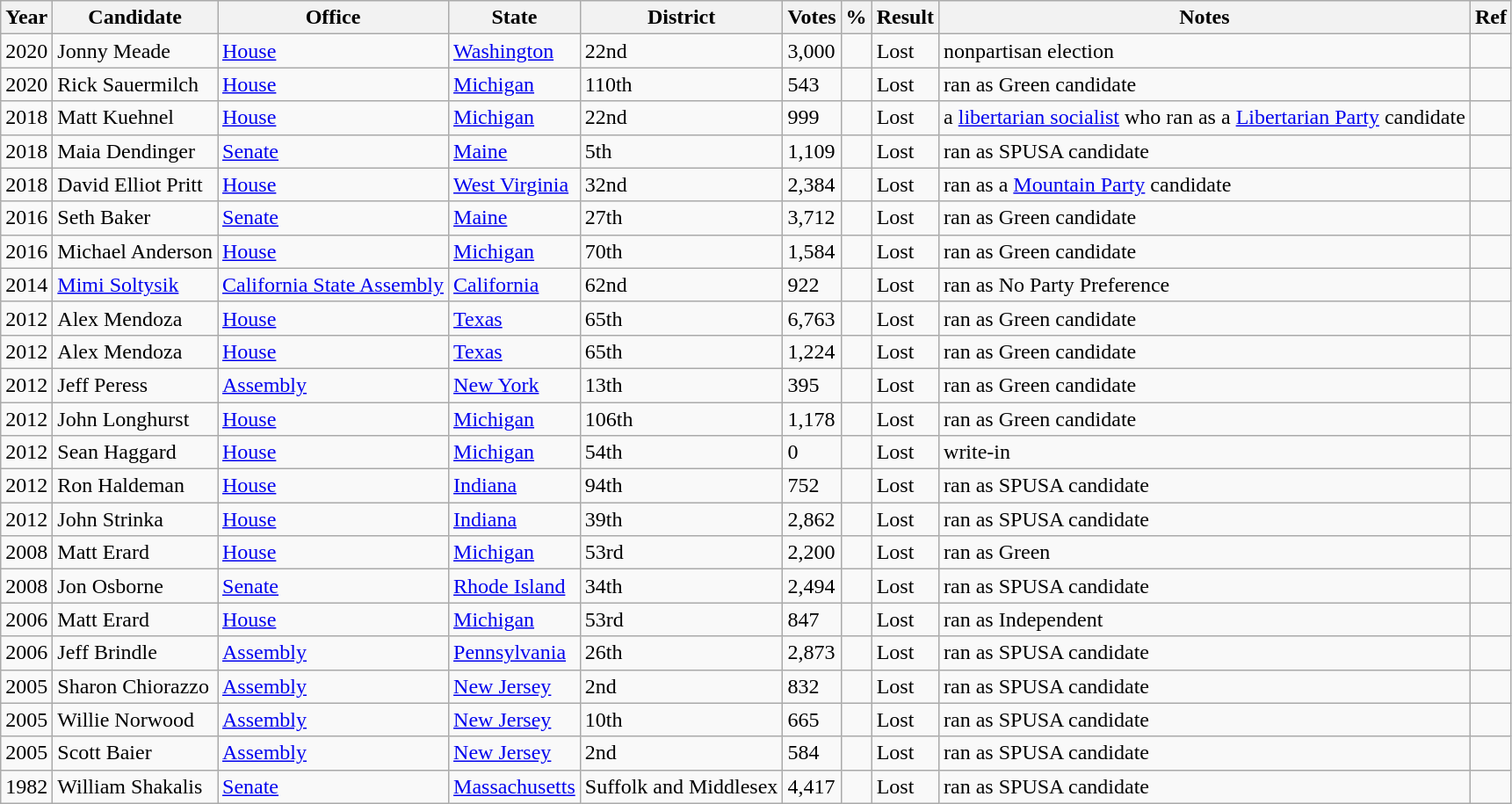<table class="wikitable sortable" style="font-size:100%">
<tr>
<th>Year</th>
<th>Candidate</th>
<th>Office</th>
<th>State</th>
<th>District</th>
<th>Votes</th>
<th>%</th>
<th>Result</th>
<th>Notes</th>
<th>Ref</th>
</tr>
<tr>
<td>2020</td>
<td>Jonny Meade</td>
<td><a href='#'>House</a></td>
<td><a href='#'>Washington</a></td>
<td>22nd</td>
<td>3,000</td>
<td></td>
<td> Lost</td>
<td>nonpartisan election</td>
<td></td>
</tr>
<tr>
<td>2020</td>
<td>Rick Sauermilch</td>
<td><a href='#'>House</a></td>
<td><a href='#'>Michigan</a></td>
<td>110th</td>
<td>543</td>
<td></td>
<td> Lost</td>
<td>ran as Green candidate</td>
<td></td>
</tr>
<tr>
<td>2018</td>
<td>Matt Kuehnel</td>
<td><a href='#'>House</a></td>
<td><a href='#'>Michigan</a></td>
<td>22nd</td>
<td>999</td>
<td></td>
<td> Lost</td>
<td>a <a href='#'>libertarian socialist</a> who ran as a <a href='#'>Libertarian Party</a> candidate</td>
<td></td>
</tr>
<tr>
<td>2018</td>
<td>Maia Dendinger</td>
<td><a href='#'>Senate</a></td>
<td><a href='#'>Maine</a></td>
<td>5th</td>
<td>1,109</td>
<td></td>
<td> Lost</td>
<td>ran as SPUSA candidate</td>
<td></td>
</tr>
<tr>
<td>2018</td>
<td>David Elliot Pritt</td>
<td><a href='#'>House</a></td>
<td><a href='#'>West Virginia</a></td>
<td>32nd</td>
<td>2,384</td>
<td></td>
<td> Lost</td>
<td>ran as a <a href='#'>Mountain Party</a> candidate</td>
<td></td>
</tr>
<tr>
<td>2016</td>
<td>Seth Baker</td>
<td><a href='#'>Senate</a></td>
<td><a href='#'>Maine</a></td>
<td>27th</td>
<td>3,712</td>
<td></td>
<td> Lost</td>
<td>ran as Green candidate</td>
<td></td>
</tr>
<tr>
<td>2016</td>
<td>Michael Anderson</td>
<td><a href='#'>House</a></td>
<td><a href='#'>Michigan</a></td>
<td>70th</td>
<td>1,584</td>
<td></td>
<td> Lost</td>
<td>ran as Green candidate</td>
<td></td>
</tr>
<tr>
<td>2014</td>
<td><a href='#'>Mimi Soltysik</a></td>
<td><a href='#'>California State Assembly</a></td>
<td><a href='#'>California</a></td>
<td>62nd</td>
<td>922</td>
<td></td>
<td> Lost</td>
<td>ran as No Party Preference</td>
<td></td>
</tr>
<tr>
<td>2012</td>
<td>Alex Mendoza</td>
<td><a href='#'>House</a></td>
<td><a href='#'>Texas</a></td>
<td>65th</td>
<td>6,763</td>
<td></td>
<td> Lost</td>
<td>ran as Green candidate</td>
<td></td>
</tr>
<tr>
<td>2012</td>
<td>Alex Mendoza</td>
<td><a href='#'>House</a></td>
<td><a href='#'>Texas</a></td>
<td>65th</td>
<td>1,224</td>
<td></td>
<td> Lost</td>
<td>ran as Green candidate</td>
<td></td>
</tr>
<tr>
<td>2012</td>
<td>Jeff Peress</td>
<td><a href='#'>Assembly</a></td>
<td><a href='#'>New York</a></td>
<td>13th</td>
<td>395</td>
<td></td>
<td> Lost</td>
<td>ran as Green candidate</td>
<td></td>
</tr>
<tr>
<td>2012</td>
<td>John Longhurst</td>
<td><a href='#'>House</a></td>
<td><a href='#'>Michigan</a></td>
<td>106th</td>
<td>1,178</td>
<td></td>
<td> Lost</td>
<td>ran as Green candidate</td>
<td></td>
</tr>
<tr>
<td>2012</td>
<td>Sean Haggard</td>
<td><a href='#'>House</a></td>
<td><a href='#'>Michigan</a></td>
<td>54th</td>
<td>0</td>
<td></td>
<td> Lost</td>
<td>write-in</td>
<td></td>
</tr>
<tr>
<td>2012</td>
<td>Ron Haldeman</td>
<td><a href='#'>House</a></td>
<td><a href='#'>Indiana</a></td>
<td>94th</td>
<td>752</td>
<td></td>
<td> Lost</td>
<td>ran as SPUSA candidate</td>
<td></td>
</tr>
<tr>
<td>2012</td>
<td>John Strinka</td>
<td><a href='#'>House</a></td>
<td><a href='#'>Indiana</a></td>
<td>39th</td>
<td>2,862</td>
<td></td>
<td> Lost</td>
<td>ran as SPUSA candidate</td>
<td></td>
</tr>
<tr>
<td>2008</td>
<td>Matt Erard</td>
<td><a href='#'>House</a></td>
<td><a href='#'>Michigan</a></td>
<td>53rd</td>
<td>2,200</td>
<td></td>
<td> Lost</td>
<td>ran as Green</td>
<td></td>
</tr>
<tr>
<td>2008</td>
<td>Jon Osborne</td>
<td><a href='#'>Senate</a></td>
<td><a href='#'>Rhode Island</a></td>
<td>34th</td>
<td>2,494</td>
<td></td>
<td> Lost</td>
<td>ran as SPUSA candidate</td>
<td></td>
</tr>
<tr>
<td>2006</td>
<td>Matt Erard</td>
<td><a href='#'>House</a></td>
<td><a href='#'>Michigan</a></td>
<td>53rd</td>
<td>847</td>
<td></td>
<td> Lost</td>
<td>ran as Independent</td>
<td></td>
</tr>
<tr>
<td>2006</td>
<td>Jeff Brindle</td>
<td><a href='#'>Assembly</a></td>
<td><a href='#'>Pennsylvania</a></td>
<td>26th</td>
<td>2,873</td>
<td></td>
<td> Lost</td>
<td>ran as SPUSA candidate</td>
<td></td>
</tr>
<tr>
<td>2005</td>
<td>Sharon Chiorazzo</td>
<td><a href='#'>Assembly</a></td>
<td><a href='#'>New Jersey</a></td>
<td>2nd</td>
<td>832</td>
<td></td>
<td> Lost</td>
<td>ran as SPUSA candidate</td>
<td></td>
</tr>
<tr>
<td>2005</td>
<td>Willie Norwood</td>
<td><a href='#'>Assembly</a></td>
<td><a href='#'>New Jersey</a></td>
<td>10th</td>
<td>665</td>
<td></td>
<td> Lost</td>
<td>ran as SPUSA candidate</td>
<td></td>
</tr>
<tr>
<td>2005</td>
<td>Scott Baier</td>
<td><a href='#'>Assembly</a></td>
<td><a href='#'>New Jersey</a></td>
<td>2nd</td>
<td>584</td>
<td></td>
<td> Lost</td>
<td>ran as SPUSA candidate</td>
<td></td>
</tr>
<tr>
<td>1982</td>
<td>William Shakalis</td>
<td><a href='#'>Senate</a></td>
<td><a href='#'>Massachusetts</a></td>
<td>Suffolk and Middlesex</td>
<td>4,417</td>
<td></td>
<td> Lost</td>
<td>ran as SPUSA candidate</td>
<td></td>
</tr>
</table>
